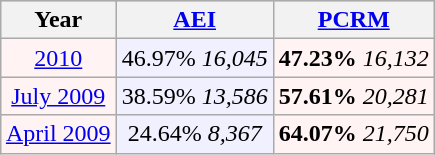<table class="wikitable" style="float:right; margin:1em;">
<tr style="background:lightgrey;">
<th>Year</th>
<th><a href='#'>AEI</a></th>
<th><a href='#'>PCRM</a></th>
</tr>
<tr>
<td style="text-align:center; background:#fff3f3;"><a href='#'>2010</a></td>
<td style="text-align:center; background:#f0f0ff;">46.97% <em>16,045</em></td>
<td style="text-align:center; background:#fff3f3;"><strong>47.23%</strong> <em>16,132</em></td>
</tr>
<tr>
<td style="text-align:center; background:#fff3f3;"><a href='#'>July 2009</a></td>
<td style="text-align:center; background:#f0f0ff;">38.59% <em>13,586</em></td>
<td style="text-align:center; background:#fff3f3;"><strong>57.61%</strong> <em>20,281</em></td>
</tr>
<tr>
<td style="text-align:center; background:#fff3f3;"><a href='#'>April 2009</a></td>
<td style="text-align:center; background:#f0f0ff;">24.64% <em>8,367</em></td>
<td style="text-align:center; background:#fff3f3;"><strong>64.07%</strong> <em>21,750</em></td>
</tr>
</table>
